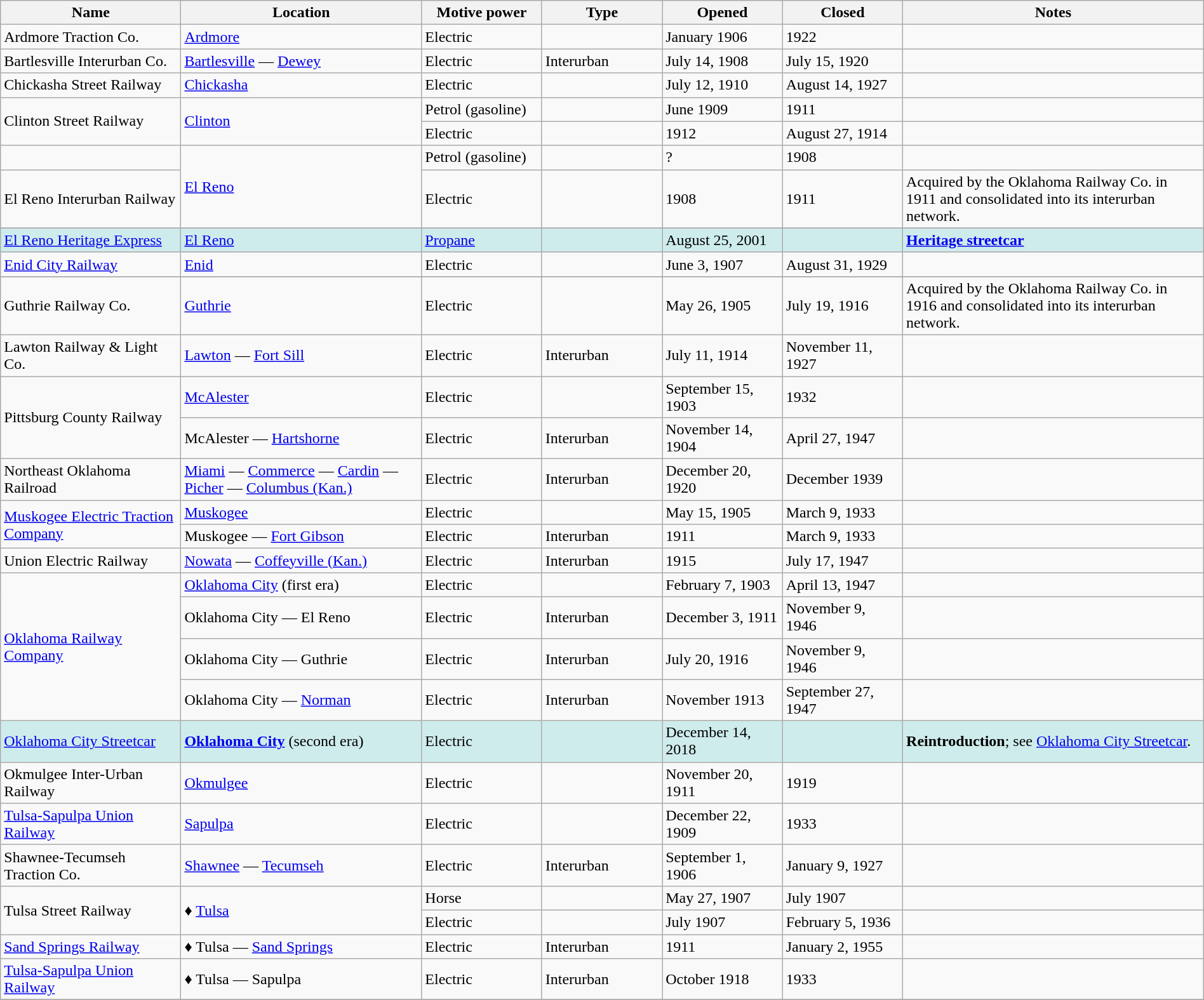<table class="wikitable sortable" width=100%>
<tr>
<th width=15%>Name</th>
<th width=20%>Location</th>
<th width=10%>Motive power</th>
<th width=10%>Type</th>
<th width=10%>Opened</th>
<th width=10%>Closed</th>
<th class="unsortable" width=25%>Notes</th>
</tr>
<tr>
<td>Ardmore Traction Co.</td>
<td><a href='#'>Ardmore</a></td>
<td>Electric</td>
<td> </td>
<td>January 1906</td>
<td>1922</td>
<td> </td>
</tr>
<tr>
<td>Bartlesville Interurban Co.</td>
<td><a href='#'>Bartlesville</a> ― <a href='#'>Dewey</a></td>
<td>Electric</td>
<td>Interurban</td>
<td>July 14, 1908</td>
<td>July 15, 1920</td>
<td> </td>
</tr>
<tr>
<td>Chickasha Street Railway</td>
<td><a href='#'>Chickasha</a></td>
<td>Electric</td>
<td> </td>
<td>July 12, 1910</td>
<td>August 14, 1927</td>
<td> </td>
</tr>
<tr>
<td rowspan="2">Clinton Street Railway</td>
<td rowspan="2"><a href='#'>Clinton</a></td>
<td>Petrol (gasoline)</td>
<td> </td>
<td>June 1909</td>
<td>1911</td>
<td> </td>
</tr>
<tr>
<td>Electric</td>
<td> </td>
<td>1912</td>
<td>August 27, 1914</td>
<td> </td>
</tr>
<tr>
<td> </td>
<td rowspan="2"><a href='#'>El Reno</a></td>
<td>Petrol (gasoline)</td>
<td> </td>
<td>?</td>
<td>1908</td>
<td> </td>
</tr>
<tr>
<td>El Reno Interurban Railway</td>
<td>Electric</td>
<td> </td>
<td>1908</td>
<td>1911</td>
<td>Acquired by the Oklahoma Railway Co. in 1911 and consolidated into its interurban network.</td>
</tr>
<tr>
</tr>
<tr style="background:#CFECEC">
<td><a href='#'>El Reno Heritage Express</a></td>
<td><a href='#'>El Reno</a></td>
<td><a href='#'>Propane</a></td>
<td> </td>
<td>August 25, 2001</td>
<td> </td>
<td><strong><a href='#'>Heritage streetcar</a></strong></td>
</tr>
<tr>
<td><a href='#'>Enid City Railway</a></td>
<td><a href='#'>Enid</a></td>
<td>Electric</td>
<td> </td>
<td>June 3, 1907</td>
<td>August 31, 1929</td>
<td> </td>
</tr>
<tr>
</tr>
<tr>
<td>Guthrie Railway Co.</td>
<td><a href='#'>Guthrie</a></td>
<td>Electric</td>
<td> </td>
<td>May 26, 1905</td>
<td>July 19, 1916</td>
<td>Acquired by the Oklahoma Railway Co. in 1916 and consolidated into its interurban network.</td>
</tr>
<tr>
<td>Lawton Railway & Light Co.</td>
<td><a href='#'>Lawton</a> ― <a href='#'>Fort Sill</a></td>
<td>Electric</td>
<td>Interurban</td>
<td>July 11, 1914</td>
<td>November 11, 1927</td>
<td> </td>
</tr>
<tr>
<td rowspan="2">Pittsburg County Railway</td>
<td><a href='#'>McAlester</a></td>
<td>Electric</td>
<td> </td>
<td>September 15, 1903</td>
<td>1932</td>
<td> </td>
</tr>
<tr>
<td>McAlester ― <a href='#'>Hartshorne</a></td>
<td>Electric</td>
<td>Interurban</td>
<td>November 14, 1904</td>
<td>April 27, 1947</td>
<td> </td>
</tr>
<tr>
<td>Northeast Oklahoma Railroad</td>
<td><a href='#'>Miami</a> ― <a href='#'>Commerce</a> ― <a href='#'>Cardin</a> ― <a href='#'>Picher</a> ― <a href='#'>Columbus (Kan.)</a></td>
<td>Electric</td>
<td>Interurban</td>
<td>December 20, 1920</td>
<td>December 1939</td>
<td> </td>
</tr>
<tr>
<td rowspan="2"><a href='#'>Muskogee Electric Traction Company</a></td>
<td><a href='#'>Muskogee</a></td>
<td>Electric</td>
<td> </td>
<td>May 15, 1905</td>
<td>March 9, 1933</td>
<td> </td>
</tr>
<tr>
<td>Muskogee ― <a href='#'>Fort Gibson</a></td>
<td>Electric</td>
<td>Interurban</td>
<td>1911</td>
<td>March 9, 1933</td>
<td> </td>
</tr>
<tr>
<td>Union Electric Railway</td>
<td><a href='#'>Nowata</a> ― <a href='#'>Coffeyville (Kan.)</a></td>
<td>Electric</td>
<td>Interurban</td>
<td>1915</td>
<td>July 17, 1947</td>
<td> </td>
</tr>
<tr>
<td rowspan="4"><a href='#'>Oklahoma Railway Company</a></td>
<td><a href='#'>Oklahoma City</a> (first era)</td>
<td>Electric</td>
<td> </td>
<td>February 7, 1903</td>
<td>April 13, 1947</td>
<td> </td>
</tr>
<tr>
<td>Oklahoma City ― El Reno</td>
<td>Electric</td>
<td>Interurban</td>
<td>December 3, 1911</td>
<td>November 9, 1946</td>
<td> </td>
</tr>
<tr>
<td>Oklahoma City ― Guthrie</td>
<td>Electric</td>
<td>Interurban</td>
<td>July 20, 1916</td>
<td>November 9, 1946</td>
<td> </td>
</tr>
<tr>
<td>Oklahoma City ― <a href='#'>Norman</a></td>
<td>Electric</td>
<td>Interurban</td>
<td>November 1913</td>
<td>September 27, 1947</td>
<td> </td>
</tr>
<tr style="background:#CFECEC">
<td><a href='#'>Oklahoma City Streetcar</a></td>
<td><strong><a href='#'>Oklahoma City</a></strong> (second era)</td>
<td>Electric</td>
<td> </td>
<td>December 14, 2018</td>
<td> </td>
<td><strong>Reintroduction</strong>; see <a href='#'>Oklahoma City Streetcar</a>.</td>
</tr>
<tr>
<td>Okmulgee Inter-Urban Railway</td>
<td><a href='#'>Okmulgee</a></td>
<td>Electric</td>
<td> </td>
<td>November 20, 1911</td>
<td>1919</td>
<td> </td>
</tr>
<tr>
<td><a href='#'>Tulsa-Sapulpa Union Railway</a></td>
<td><a href='#'>Sapulpa</a></td>
<td>Electric</td>
<td> </td>
<td>December 22, 1909</td>
<td>1933</td>
<td> </td>
</tr>
<tr>
<td>Shawnee-Tecumseh Traction Co.</td>
<td><a href='#'>Shawnee</a> ― <a href='#'>Tecumseh</a></td>
<td>Electric</td>
<td>Interurban</td>
<td>September 1, 1906</td>
<td>January 9, 1927</td>
<td> </td>
</tr>
<tr>
<td rowspan="2">Tulsa Street Railway</td>
<td rowspan=2>♦ <a href='#'>Tulsa</a></td>
<td>Horse</td>
<td> </td>
<td>May 27, 1907</td>
<td>July 1907</td>
<td> </td>
</tr>
<tr>
<td>Electric</td>
<td> </td>
<td>July 1907</td>
<td>February 5, 1936</td>
<td> </td>
</tr>
<tr>
<td><a href='#'>Sand Springs Railway</a></td>
<td>♦ Tulsa ― <a href='#'>Sand Springs</a></td>
<td>Electric</td>
<td>Interurban</td>
<td>1911</td>
<td>January 2, 1955</td>
<td> </td>
</tr>
<tr>
<td><a href='#'>Tulsa-Sapulpa Union Railway</a></td>
<td>♦ Tulsa ― Sapulpa</td>
<td>Electric</td>
<td>Interurban</td>
<td>October 1918</td>
<td>1933</td>
<td> </td>
</tr>
<tr>
</tr>
</table>
